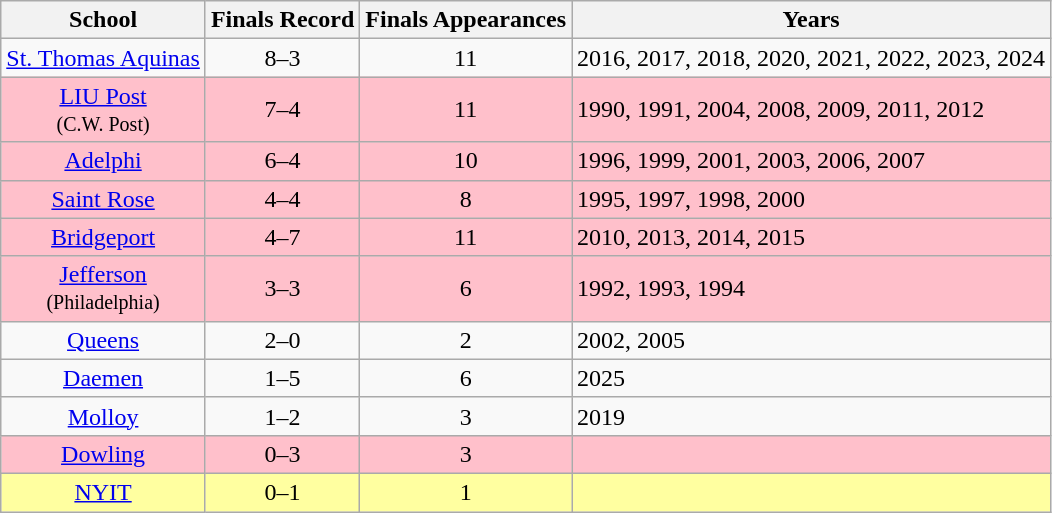<table class="wikitable sortable" style="text-align:center;">
<tr>
<th>School</th>
<th>Finals Record</th>
<th>Finals Appearances</th>
<th class=unsortable>Years</th>
</tr>
<tr>
<td><a href='#'>St. Thomas Aquinas</a></td>
<td>8–3</td>
<td>11</td>
<td align=left>2016, 2017, 2018, 2020, 2021, 2022, 2023, 2024</td>
</tr>
<tr bgcolor=pink>
<td><a href='#'>LIU Post</a><br><small>(C.W. Post)</small></td>
<td>7–4</td>
<td>11</td>
<td align=left>1990, 1991, 2004, 2008, 2009, 2011, 2012</td>
</tr>
<tr bgcolor=pink>
<td><a href='#'>Adelphi</a></td>
<td>6–4</td>
<td>10</td>
<td align=left>1996, 1999, 2001, 2003, 2006, 2007</td>
</tr>
<tr bgcolor=pink>
<td><a href='#'>Saint Rose</a></td>
<td>4–4</td>
<td>8</td>
<td align=left>1995, 1997, 1998, 2000</td>
</tr>
<tr bgcolor=pink>
<td><a href='#'>Bridgeport</a></td>
<td>4–7</td>
<td>11</td>
<td align=left>2010, 2013, 2014, 2015</td>
</tr>
<tr bgcolor=pink>
<td><a href='#'>Jefferson</a><br><small>(Philadelphia)</small></td>
<td>3–3</td>
<td>6</td>
<td align=left>1992, 1993, 1994</td>
</tr>
<tr>
<td><a href='#'>Queens</a></td>
<td>2–0</td>
<td>2</td>
<td align=left>2002, 2005</td>
</tr>
<tr>
<td><a href='#'>Daemen</a></td>
<td>1–5</td>
<td>6</td>
<td align=left>2025</td>
</tr>
<tr>
<td><a href='#'>Molloy</a></td>
<td>1–2</td>
<td>3</td>
<td align=left>2019</td>
</tr>
<tr bgcolor=pink>
<td><a href='#'>Dowling</a></td>
<td>0–3</td>
<td>3</td>
<td align=left></td>
</tr>
<tr bgcolor=#ffffa0>
<td><a href='#'>NYIT</a></td>
<td>0–1</td>
<td>1</td>
<td align=left></td>
</tr>
</table>
